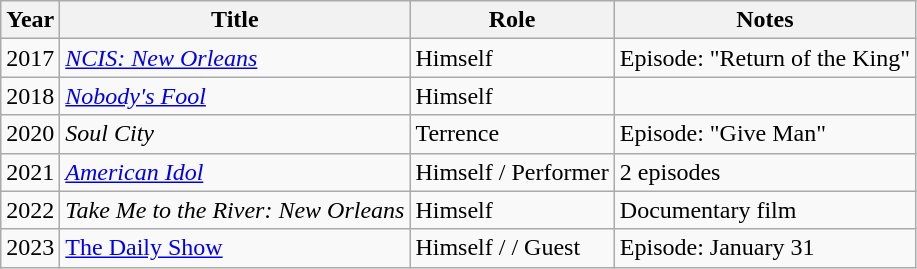<table class="wikitable sortable">
<tr>
<th>Year</th>
<th>Title</th>
<th>Role</th>
<th class="unsortable">Notes</th>
</tr>
<tr>
<td>2017</td>
<td><em><a href='#'>NCIS: New Orleans</a></em></td>
<td>Himself</td>
<td>Episode: "Return of the King"</td>
</tr>
<tr>
<td>2018</td>
<td><em><a href='#'>Nobody's Fool</a></em></td>
<td>Himself</td>
<td></td>
</tr>
<tr>
<td>2020</td>
<td><em>Soul City</em></td>
<td>Terrence</td>
<td>Episode: "Give Man"</td>
</tr>
<tr>
<td>2021</td>
<td><em><a href='#'>American Idol</a></em></td>
<td>Himself / Performer</td>
<td>2 episodes</td>
</tr>
<tr>
<td>2022</td>
<td><em>Take Me to the River: New Orleans</em></td>
<td>Himself</td>
<td>Documentary film</td>
</tr>
<tr>
<td>2023</td>
<td><a href='#'>The Daily Show</a></td>
<td>Himself / / Guest</td>
<td>Episode: January 31</td>
</tr>
</table>
